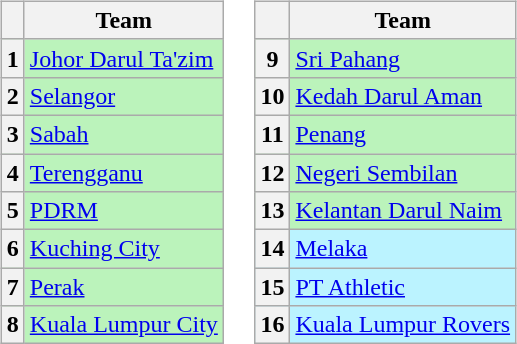<table>
<tr valign=top>
<td><br><table class="wikitable">
<tr>
<th></th>
<th>Team</th>
</tr>
<tr bgcolor=#BBF3BB>
<th>1</th>
<td><a href='#'>Johor Darul Ta'zim</a></td>
</tr>
<tr bgcolor=#BBF3BB>
<th>2</th>
<td><a href='#'>Selangor</a></td>
</tr>
<tr bgcolor=#BBF3BB>
<th>3</th>
<td><a href='#'>Sabah</a></td>
</tr>
<tr bgcolor=#BBF3BB>
<th>4</th>
<td><a href='#'>Terengganu</a></td>
</tr>
<tr bgcolor=#BBF3BB>
<th>5</th>
<td><a href='#'>PDRM</a></td>
</tr>
<tr bgcolor=#BBF3BB>
<th>6</th>
<td><a href='#'>Kuching City</a></td>
</tr>
<tr bgcolor=#BBF3BB>
<th>7</th>
<td><a href='#'>Perak</a></td>
</tr>
<tr bgcolor=#BBF3BB>
<th>8</th>
<td><a href='#'>Kuala Lumpur City</a></td>
</tr>
</table>
</td>
<td><br><table class="wikitable">
<tr>
<th></th>
<th>Team</th>
</tr>
<tr bgcolor=#BBF3BB>
<th>9</th>
<td><a href='#'>Sri Pahang</a></td>
</tr>
<tr bgcolor=#BBF3BB>
<th>10</th>
<td><a href='#'>Kedah Darul Aman</a></td>
</tr>
<tr bgcolor=#BBF3BB>
<th>11</th>
<td><a href='#'>Penang</a></td>
</tr>
<tr bgcolor=#BBF3BB>
<th>12</th>
<td><a href='#'>Negeri Sembilan</a></td>
</tr>
<tr bgcolor=#BBF3BB>
<th>13</th>
<td><a href='#'>Kelantan Darul Naim</a></td>
</tr>
<tr bgcolor=#BBF3FF>
<th>14</th>
<td><a href='#'>Melaka</a></td>
</tr>
<tr bgcolor=#BBF3FF>
<th>15</th>
<td><a href='#'>PT Athletic</a></td>
</tr>
<tr bgcolor=#BBF3FF>
<th>16</th>
<td><a href='#'>Kuala Lumpur Rovers</a></td>
</tr>
</table>
</td>
</tr>
</table>
